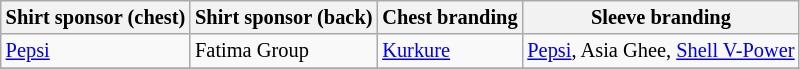<table class="wikitable"  style="font-size:85%;">
<tr>
<th>Shirt sponsor (chest)</th>
<th>Shirt sponsor (back)</th>
<th>Chest branding</th>
<th>Sleeve branding</th>
</tr>
<tr>
<td><a href='#'>Pepsi</a></td>
<td>Fatima Group</td>
<td><a href='#'>Kurkure</a></td>
<td><a href='#'>Pepsi</a>, Asia Ghee, <a href='#'>Shell V-Power</a></td>
</tr>
<tr>
</tr>
</table>
